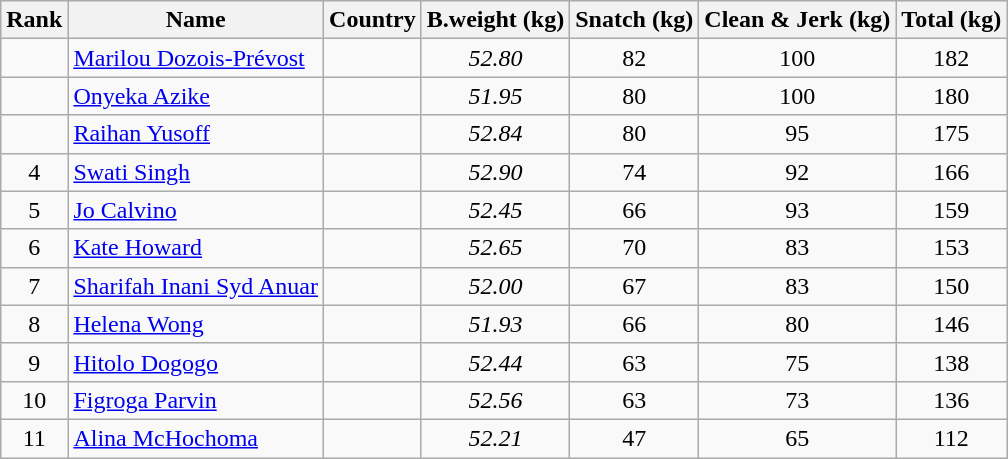<table class="wikitable sortable" style="text-align:center;">
<tr>
<th>Rank</th>
<th>Name</th>
<th>Country</th>
<th>B.weight (kg)</th>
<th>Snatch (kg)</th>
<th>Clean & Jerk (kg)</th>
<th>Total (kg)</th>
</tr>
<tr>
<td></td>
<td align=left><a href='#'>Marilou Dozois-Prévost</a></td>
<td align=left></td>
<td><em>52.80</em></td>
<td>82</td>
<td>100</td>
<td>182</td>
</tr>
<tr>
<td></td>
<td align=left><a href='#'>Onyeka Azike</a></td>
<td align=left></td>
<td><em>51.95</em></td>
<td>80</td>
<td>100</td>
<td>180</td>
</tr>
<tr>
<td></td>
<td align=left><a href='#'>Raihan Yusoff</a></td>
<td align=left></td>
<td><em>52.84</em></td>
<td>80</td>
<td>95</td>
<td>175</td>
</tr>
<tr>
<td>4</td>
<td align=left><a href='#'>Swati Singh</a></td>
<td align=left></td>
<td><em>52.90</em></td>
<td>74</td>
<td>92</td>
<td>166</td>
</tr>
<tr>
<td>5</td>
<td align=left><a href='#'>Jo Calvino</a></td>
<td align=left></td>
<td><em>52.45</em></td>
<td>66</td>
<td>93</td>
<td>159</td>
</tr>
<tr>
<td>6</td>
<td align=left><a href='#'>Kate Howard</a></td>
<td align=left></td>
<td><em>52.65</em></td>
<td>70</td>
<td>83</td>
<td>153</td>
</tr>
<tr>
<td>7</td>
<td align=left><a href='#'>Sharifah Inani Syd Anuar</a></td>
<td align=left></td>
<td><em>52.00</em></td>
<td>67</td>
<td>83</td>
<td>150</td>
</tr>
<tr>
<td>8</td>
<td align=left><a href='#'>Helena Wong</a></td>
<td align=left></td>
<td><em>51.93</em></td>
<td>66</td>
<td>80</td>
<td>146</td>
</tr>
<tr>
<td>9</td>
<td align=left><a href='#'>Hitolo Dogogo</a></td>
<td align=left></td>
<td><em>52.44</em></td>
<td>63</td>
<td>75</td>
<td>138</td>
</tr>
<tr>
<td>10</td>
<td align=left><a href='#'>Figroga Parvin</a></td>
<td align=left></td>
<td><em>52.56</em></td>
<td>63</td>
<td>73</td>
<td>136</td>
</tr>
<tr>
<td>11</td>
<td align=left><a href='#'>Alina McHochoma</a></td>
<td align=left></td>
<td><em>52.21</em></td>
<td>47</td>
<td>65</td>
<td>112</td>
</tr>
</table>
